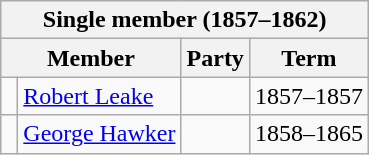<table class="wikitable">
<tr>
<th colspan=4>Single member (1857–1862)</th>
</tr>
<tr>
<th colspan=2>Member</th>
<th>Party</th>
<th>Term</th>
</tr>
<tr>
<td> </td>
<td><a href='#'>Robert Leake</a></td>
<td></td>
<td>1857–1857</td>
</tr>
<tr>
<td> </td>
<td><a href='#'>George Hawker</a></td>
<td></td>
<td>1858–1865</td>
</tr>
</table>
